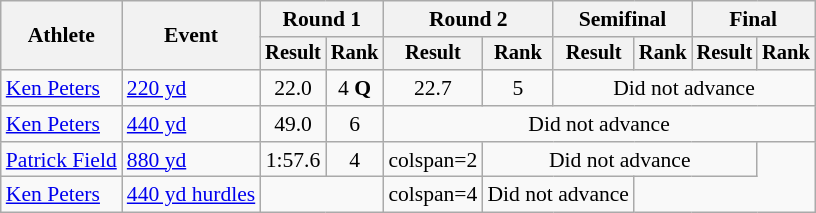<table class=wikitable style=font-size:90%>
<tr>
<th rowspan=2>Athlete</th>
<th rowspan=2>Event</th>
<th colspan=2>Round 1</th>
<th colspan=2>Round 2</th>
<th colspan=2>Semifinal</th>
<th colspan=2>Final</th>
</tr>
<tr style=font-size:95%>
<th>Result</th>
<th>Rank</th>
<th>Result</th>
<th>Rank</th>
<th>Result</th>
<th>Rank</th>
<th>Result</th>
<th>Rank</th>
</tr>
<tr align=center>
<td align=left><a href='#'>Ken Peters</a></td>
<td align=left><a href='#'>220 yd</a></td>
<td>22.0</td>
<td>4 <strong>Q</strong></td>
<td>22.7</td>
<td>5</td>
<td colspan=4>Did not advance</td>
</tr>
<tr align=center>
<td align=left><a href='#'>Ken Peters</a></td>
<td align=left><a href='#'>440 yd</a></td>
<td>49.0</td>
<td>6</td>
<td colspan=6>Did not advance</td>
</tr>
<tr align=center>
<td align=left><a href='#'>Patrick Field</a></td>
<td align=left><a href='#'>880 yd</a></td>
<td>1:57.6</td>
<td>4</td>
<td>colspan=2 </td>
<td colspan=4>Did not advance</td>
</tr>
<tr align=center>
<td align=left><a href='#'>Ken Peters</a></td>
<td align=left><a href='#'>440 yd hurdles</a></td>
<td colspan=2></td>
<td>colspan=4 </td>
<td colspan=2>Did not advance</td>
</tr>
</table>
